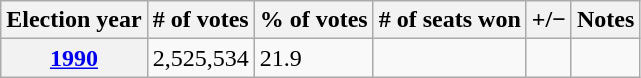<table class=wikitable>
<tr>
<th>Election year</th>
<th># of votes</th>
<th>% of votes</th>
<th># of seats won</th>
<th>+/−</th>
<th>Notes</th>
</tr>
<tr>
<th><a href='#'>1990</a></th>
<td>2,525,534</td>
<td>21.9</td>
<td></td>
<td></td>
<td></td>
</tr>
</table>
